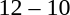<table style="text-align:center">
<tr>
<th width=200></th>
<th width=100></th>
<th width=200></th>
</tr>
<tr>
<td align=right><strong></strong></td>
<td>12 – 10</td>
<td align=left></td>
</tr>
</table>
